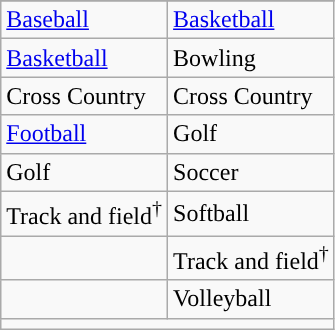<table class="wikitable">
<tr>
</tr>
<tr>
<td><a href='#'>Baseball</a></td>
<td><a href='#'>Basketball</a></td>
</tr>
<tr>
<td><a href='#'>Basketball</a></td>
<td>Bowling</td>
</tr>
<tr>
<td>Cross Country</td>
<td>Cross Country</td>
</tr>
<tr>
<td><a href='#'>Football</a></td>
<td>Golf</td>
</tr>
<tr>
<td>Golf</td>
<td>Soccer</td>
</tr>
<tr>
<td>Track and field<sup>†</sup></td>
<td>Softball</td>
</tr>
<tr>
<td></td>
<td>Track and field<sup>†</sup></td>
</tr>
<tr>
<td></td>
<td>Volleyball</td>
</tr>
<tr>
<td colspan="2"></td>
</tr>
</table>
